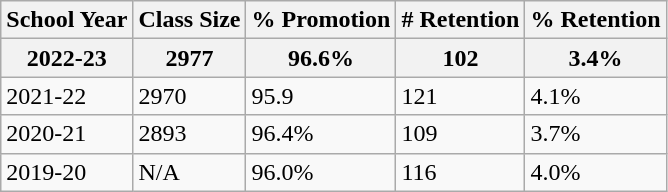<table class="wikitable">
<tr>
<th>School Year</th>
<th>Class Size</th>
<th>% Promotion</th>
<th># Retention</th>
<th>% Retention</th>
</tr>
<tr>
<th>2022-23</th>
<th>2977</th>
<th>96.6%</th>
<th>102</th>
<th>3.4%</th>
</tr>
<tr>
<td>2021-22</td>
<td>2970</td>
<td>95.9</td>
<td>121</td>
<td>4.1%</td>
</tr>
<tr>
<td>2020-21</td>
<td>2893</td>
<td>96.4%</td>
<td>109</td>
<td>3.7%</td>
</tr>
<tr>
<td>2019-20</td>
<td>N/A</td>
<td>96.0%</td>
<td>116</td>
<td>4.0%</td>
</tr>
</table>
